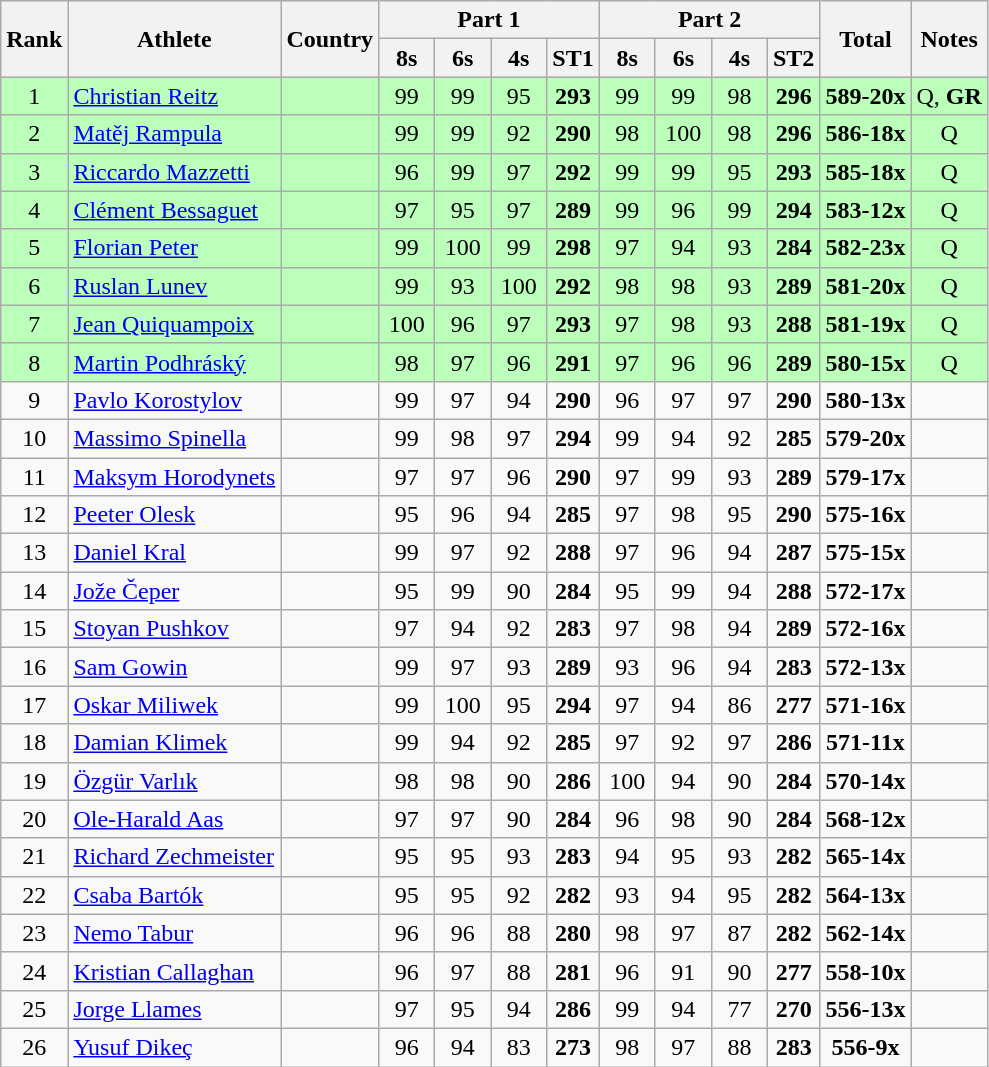<table class="wikitable sortable" style="text-align:center">
<tr>
<th rowspan=2>Rank</th>
<th rowspan=2>Athlete</th>
<th rowspan=2>Country</th>
<th colspan=4>Part 1</th>
<th colspan=4>Part 2</th>
<th rowspan=2>Total</th>
<th rowspan=2 class="unsortable">Notes</th>
</tr>
<tr>
<th class="unsortable" width=30px>8s</th>
<th class="unsortable" width=30px>6s</th>
<th class="unsortable" width=30px>4s</th>
<th>ST1</th>
<th class="unsortable" width=30px>8s</th>
<th class="unsortable" width=30px>6s</th>
<th class="unsortable" width=30px>4s</th>
<th>ST2</th>
</tr>
<tr bgcolor=bbffbb>
<td>1</td>
<td align=left><a href='#'>Christian Reitz</a></td>
<td align=left></td>
<td>99</td>
<td>99</td>
<td>95</td>
<td><strong>293</strong></td>
<td>99</td>
<td>99</td>
<td>98</td>
<td><strong>296</strong></td>
<td><strong>589-20x</strong></td>
<td>Q, <strong>GR</strong></td>
</tr>
<tr bgcolor=bbffbb>
<td>2</td>
<td align=left><a href='#'>Matěj Rampula</a></td>
<td align=left></td>
<td>99</td>
<td>99</td>
<td>92</td>
<td><strong>290</strong></td>
<td>98</td>
<td>100</td>
<td>98</td>
<td><strong>296</strong></td>
<td><strong>586-18x</strong></td>
<td>Q</td>
</tr>
<tr bgcolor=bbffbb>
<td>3</td>
<td align=left><a href='#'>Riccardo Mazzetti</a></td>
<td align=left></td>
<td>96</td>
<td>99</td>
<td>97</td>
<td><strong>292</strong></td>
<td>99</td>
<td>99</td>
<td>95</td>
<td><strong>293</strong></td>
<td><strong>585-18x</strong></td>
<td>Q</td>
</tr>
<tr bgcolor=bbffbb>
<td>4</td>
<td align=left><a href='#'>Clément Bessaguet</a></td>
<td align=left></td>
<td>97</td>
<td>95</td>
<td>97</td>
<td><strong>289</strong></td>
<td>99</td>
<td>96</td>
<td>99</td>
<td><strong>294</strong></td>
<td><strong>583-12x</strong></td>
<td>Q</td>
</tr>
<tr bgcolor=bbffbb>
<td>5</td>
<td align=left><a href='#'>Florian Peter</a></td>
<td align=left></td>
<td>99</td>
<td>100</td>
<td>99</td>
<td><strong>298</strong></td>
<td>97</td>
<td>94</td>
<td>93</td>
<td><strong>284</strong></td>
<td><strong>582-23x</strong></td>
<td>Q</td>
</tr>
<tr bgcolor=bbffbb>
<td>6</td>
<td align=left><a href='#'>Ruslan Lunev</a></td>
<td align=left></td>
<td>99</td>
<td>93</td>
<td>100</td>
<td><strong>292</strong></td>
<td>98</td>
<td>98</td>
<td>93</td>
<td><strong>289</strong></td>
<td><strong>581-20x</strong></td>
<td>Q</td>
</tr>
<tr bgcolor=bbffbb>
<td>7</td>
<td align=left><a href='#'>Jean Quiquampoix</a></td>
<td align=left></td>
<td>100</td>
<td>96</td>
<td>97</td>
<td><strong>293</strong></td>
<td>97</td>
<td>98</td>
<td>93</td>
<td><strong>288</strong></td>
<td><strong>581-19x</strong></td>
<td>Q</td>
</tr>
<tr bgcolor=bbffbb>
<td>8</td>
<td align=left><a href='#'>Martin Podhráský</a></td>
<td align=left></td>
<td>98</td>
<td>97</td>
<td>96</td>
<td><strong>291</strong></td>
<td>97</td>
<td>96</td>
<td>96</td>
<td><strong>289</strong></td>
<td><strong>580-15x</strong></td>
<td>Q</td>
</tr>
<tr>
<td>9</td>
<td align=left><a href='#'>Pavlo Korostylov</a></td>
<td align=left></td>
<td>99</td>
<td>97</td>
<td>94</td>
<td><strong>290</strong></td>
<td>96</td>
<td>97</td>
<td>97</td>
<td><strong>290</strong></td>
<td><strong>580-13x</strong></td>
<td></td>
</tr>
<tr>
<td>10</td>
<td align=left><a href='#'>Massimo Spinella</a></td>
<td align=left></td>
<td>99</td>
<td>98</td>
<td>97</td>
<td><strong>294</strong></td>
<td>99</td>
<td>94</td>
<td>92</td>
<td><strong>285</strong></td>
<td><strong>579-20x</strong></td>
<td></td>
</tr>
<tr>
<td>11</td>
<td align=left><a href='#'>Maksym Horodynets</a></td>
<td align=left></td>
<td>97</td>
<td>97</td>
<td>96</td>
<td><strong>290</strong></td>
<td>97</td>
<td>99</td>
<td>93</td>
<td><strong>289</strong></td>
<td><strong>579-17x</strong></td>
<td></td>
</tr>
<tr>
<td>12</td>
<td align=left><a href='#'>Peeter Olesk</a></td>
<td align=left></td>
<td>95</td>
<td>96</td>
<td>94</td>
<td><strong>285</strong></td>
<td>97</td>
<td>98</td>
<td>95</td>
<td><strong>290</strong></td>
<td><strong>575-16x</strong></td>
<td></td>
</tr>
<tr>
<td>13</td>
<td align=left><a href='#'>Daniel Kral</a></td>
<td align=left></td>
<td>99</td>
<td>97</td>
<td>92</td>
<td><strong>288</strong></td>
<td>97</td>
<td>96</td>
<td>94</td>
<td><strong>287</strong></td>
<td><strong>575-15x</strong></td>
<td></td>
</tr>
<tr>
<td>14</td>
<td align=left><a href='#'>Jože Čeper</a></td>
<td align=left></td>
<td>95</td>
<td>99</td>
<td>90</td>
<td><strong>284</strong></td>
<td>95</td>
<td>99</td>
<td>94</td>
<td><strong>288</strong></td>
<td><strong>572-17x</strong></td>
<td></td>
</tr>
<tr>
<td>15</td>
<td align=left><a href='#'>Stoyan Pushkov</a></td>
<td align=left></td>
<td>97</td>
<td>94</td>
<td>92</td>
<td><strong>283</strong></td>
<td>97</td>
<td>98</td>
<td>94</td>
<td><strong>289</strong></td>
<td><strong>572-16x</strong></td>
<td></td>
</tr>
<tr>
<td>16</td>
<td align=left><a href='#'>Sam Gowin</a></td>
<td align=left></td>
<td>99</td>
<td>97</td>
<td>93</td>
<td><strong>289</strong></td>
<td>93</td>
<td>96</td>
<td>94</td>
<td><strong>283</strong></td>
<td><strong>572-13x</strong></td>
<td></td>
</tr>
<tr>
<td>17</td>
<td align=left><a href='#'>Oskar Miliwek</a></td>
<td align=left></td>
<td>99</td>
<td>100</td>
<td>95</td>
<td><strong>294</strong></td>
<td>97</td>
<td>94</td>
<td>86</td>
<td><strong>277</strong></td>
<td><strong>571-16x</strong></td>
<td></td>
</tr>
<tr>
<td>18</td>
<td align=left><a href='#'>Damian Klimek</a></td>
<td align=left></td>
<td>99</td>
<td>94</td>
<td>92</td>
<td><strong>285</strong></td>
<td>97</td>
<td>92</td>
<td>97</td>
<td><strong>286</strong></td>
<td><strong>571-11x</strong></td>
<td></td>
</tr>
<tr>
<td>19</td>
<td align=left><a href='#'>Özgür Varlık</a></td>
<td align=left></td>
<td>98</td>
<td>98</td>
<td>90</td>
<td><strong>286</strong></td>
<td>100</td>
<td>94</td>
<td>90</td>
<td><strong>284</strong></td>
<td><strong>570-14x</strong></td>
<td></td>
</tr>
<tr>
<td>20</td>
<td align=left><a href='#'>Ole-Harald Aas</a></td>
<td align=left></td>
<td>97</td>
<td>97</td>
<td>90</td>
<td><strong>284</strong></td>
<td>96</td>
<td>98</td>
<td>90</td>
<td><strong>284</strong></td>
<td><strong>568-12x</strong></td>
<td></td>
</tr>
<tr>
<td>21</td>
<td align=left><a href='#'>Richard Zechmeister</a></td>
<td align=left></td>
<td>95</td>
<td>95</td>
<td>93</td>
<td><strong>283</strong></td>
<td>94</td>
<td>95</td>
<td>93</td>
<td><strong>282</strong></td>
<td><strong>565-14x</strong></td>
<td></td>
</tr>
<tr>
<td>22</td>
<td align=left><a href='#'>Csaba Bartók</a></td>
<td align=left></td>
<td>95</td>
<td>95</td>
<td>92</td>
<td><strong>282</strong></td>
<td>93</td>
<td>94</td>
<td>95</td>
<td><strong>282</strong></td>
<td><strong>564-13x</strong></td>
<td></td>
</tr>
<tr>
<td>23</td>
<td align=left><a href='#'>Nemo Tabur</a></td>
<td align=left></td>
<td>96</td>
<td>96</td>
<td>88</td>
<td><strong>280</strong></td>
<td>98</td>
<td>97</td>
<td>87</td>
<td><strong>282</strong></td>
<td><strong>562-14x</strong></td>
<td></td>
</tr>
<tr>
<td>24</td>
<td align=left><a href='#'>Kristian Callaghan</a></td>
<td align=left></td>
<td>96</td>
<td>97</td>
<td>88</td>
<td><strong>281</strong></td>
<td>96</td>
<td>91</td>
<td>90</td>
<td><strong>277</strong></td>
<td><strong>558-10x</strong></td>
<td></td>
</tr>
<tr>
<td>25</td>
<td align=left><a href='#'>Jorge Llames</a></td>
<td align=left></td>
<td>97</td>
<td>95</td>
<td>94</td>
<td><strong>286</strong></td>
<td>99</td>
<td>94</td>
<td>77</td>
<td><strong>270</strong></td>
<td><strong>556-13x</strong></td>
<td></td>
</tr>
<tr>
<td>26</td>
<td align=left><a href='#'>Yusuf Dikeç</a></td>
<td align=left></td>
<td>96</td>
<td>94</td>
<td>83</td>
<td><strong>273</strong></td>
<td>98</td>
<td>97</td>
<td>88</td>
<td><strong>283</strong></td>
<td><strong>556-9x</strong></td>
<td></td>
</tr>
</table>
